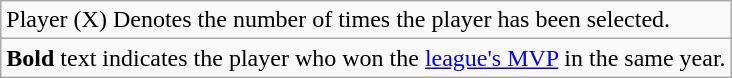<table class="wikitable">
<tr>
<td>Player (X) Denotes the number of times the player has been selected.</td>
</tr>
<tr>
<td><strong>Bold</strong> text indicates the player who won the <a href='#'>league's MVP</a> in the same year.</td>
</tr>
</table>
